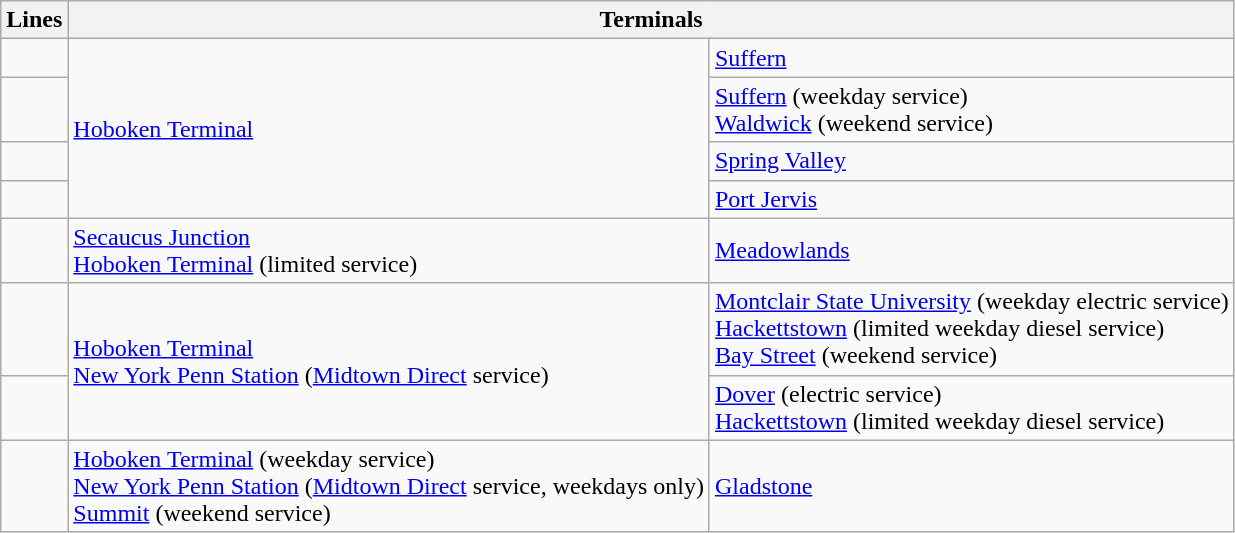<table class="wikitable">
<tr>
<th colspan=2>Lines</th>
<th colspan=2>Terminals</th>
</tr>
<tr>
<td colspan=2></td>
<td rowspan="4"><a href='#'>Hoboken Terminal</a></td>
<td><a href='#'>Suffern</a></td>
</tr>
<tr>
<td colspan=2></td>
<td><a href='#'>Suffern</a> (weekday service)<br><a href='#'>Waldwick</a> (weekend service)</td>
</tr>
<tr>
<td colspan=2></td>
<td><a href='#'>Spring Valley</a></td>
</tr>
<tr>
<td colspan=2></td>
<td><a href='#'>Port Jervis</a></td>
</tr>
<tr>
<td colspan=2></td>
<td><a href='#'>Secaucus Junction</a><br><a href='#'>Hoboken Terminal</a> (limited service)</td>
<td><a href='#'>Meadowlands</a></td>
</tr>
<tr>
<td colspan=2></td>
<td rowspan="2"><a href='#'>Hoboken Terminal</a><br><a href='#'>New York Penn Station</a> (<a href='#'>Midtown Direct</a> service)</td>
<td><a href='#'>Montclair State University</a> (weekday electric service)<br><a href='#'>Hackettstown</a> (limited weekday diesel service)<br><a href='#'>Bay Street</a> (weekend service)</td>
</tr>
<tr>
<td colspan=2></td>
<td><a href='#'>Dover</a> (electric service)<br><a href='#'>Hackettstown</a> (limited weekday diesel service)</td>
</tr>
<tr>
<td colspan=2></td>
<td><a href='#'>Hoboken Terminal</a> (weekday service)<br><a href='#'>New York Penn Station</a> (<a href='#'>Midtown Direct</a> service, weekdays only)<br><a href='#'>Summit</a> (weekend service)</td>
<td><a href='#'>Gladstone</a></td>
</tr>
</table>
